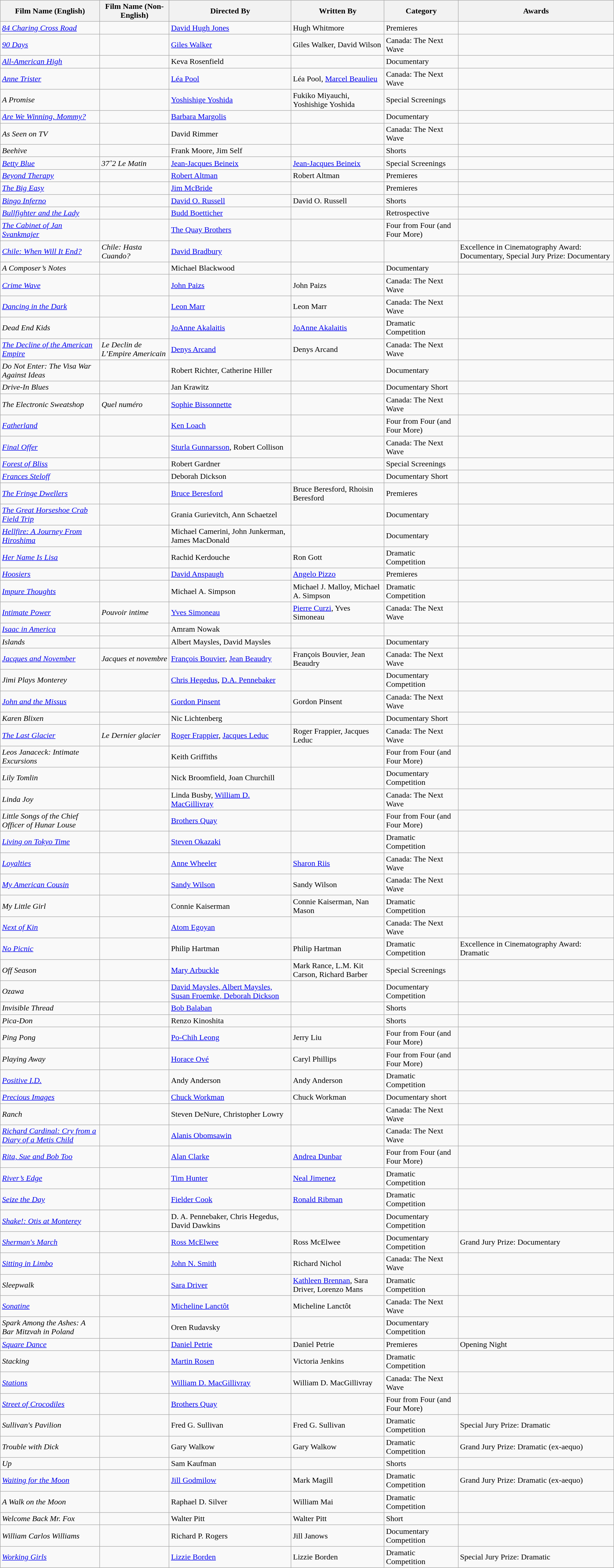<table class="wikitable">
<tr>
<th>Film Name (English)</th>
<th>Film Name (Non-English)</th>
<th>Directed By</th>
<th>Written By</th>
<th>Category</th>
<th>Awards</th>
</tr>
<tr>
<td><em><a href='#'>84 Charing Cross Road</a></em></td>
<td></td>
<td><a href='#'>David Hugh Jones</a></td>
<td>Hugh Whitmore</td>
<td>Premieres</td>
<td></td>
</tr>
<tr>
<td><em><a href='#'>90 Days</a></em></td>
<td></td>
<td><a href='#'>Giles Walker</a></td>
<td>Giles Walker, David Wilson</td>
<td>Canada: The Next Wave</td>
<td></td>
</tr>
<tr>
<td><em><a href='#'>All-American High</a></em></td>
<td></td>
<td>Keva Rosenfield</td>
<td></td>
<td>Documentary</td>
<td></td>
</tr>
<tr>
<td><em><a href='#'>Anne Trister</a></em></td>
<td></td>
<td><a href='#'>Léa Pool</a></td>
<td>Léa Pool, <a href='#'>Marcel Beaulieu</a></td>
<td>Canada: The Next Wave</td>
<td></td>
</tr>
<tr>
<td><em>A Promise</em></td>
<td></td>
<td><a href='#'>Yoshishige Yoshida</a></td>
<td>Fukiko Miyauchi, Yoshishige Yoshida</td>
<td>Special Screenings</td>
<td></td>
</tr>
<tr>
<td><a href='#'><em>Are We Winning, Mommy?</em></a></td>
<td></td>
<td><a href='#'>Barbara Margolis</a></td>
<td></td>
<td>Documentary</td>
<td></td>
</tr>
<tr>
<td><em>As Seen on TV</em></td>
<td></td>
<td>David Rimmer</td>
<td></td>
<td>Canada: The Next Wave</td>
<td></td>
</tr>
<tr>
<td><em>Beehive</em></td>
<td></td>
<td>Frank Moore, Jim Self</td>
<td></td>
<td>Shorts</td>
<td></td>
</tr>
<tr>
<td><em><a href='#'>Betty Blue</a></em></td>
<td><em>37˚2 Le Matin</em></td>
<td><a href='#'>Jean-Jacques Beineix</a></td>
<td><a href='#'>Jean-Jacques Beineix</a></td>
<td>Special Screenings</td>
<td></td>
</tr>
<tr>
<td><em><a href='#'>Beyond Therapy</a></em></td>
<td></td>
<td><a href='#'>Robert Altman</a></td>
<td>Robert Altman</td>
<td>Premieres</td>
<td></td>
</tr>
<tr>
<td><a href='#'><em>The Big Easy</em></a></td>
<td></td>
<td><a href='#'>Jim McBride</a></td>
<td></td>
<td>Premieres</td>
<td></td>
</tr>
<tr>
<td><em><a href='#'>Bingo Inferno</a></em></td>
<td></td>
<td><a href='#'>David O. Russell</a></td>
<td>David O. Russell</td>
<td>Shorts</td>
<td></td>
</tr>
<tr>
<td><em><a href='#'>Bullfighter and the Lady</a></em></td>
<td></td>
<td><a href='#'>Budd Boetticher</a></td>
<td></td>
<td>Retrospective</td>
<td></td>
</tr>
<tr>
<td><a href='#'><em>The Cabinet of Jan Svankmajer</em></a></td>
<td></td>
<td><a href='#'>The Quay Brothers</a></td>
<td></td>
<td>Four from Four (and Four More)</td>
<td></td>
</tr>
<tr>
<td><em><a href='#'>Chile: When Will It End?</a></em></td>
<td><em>Chile: Hasta Cuando?</em></td>
<td><a href='#'>David Bradbury</a></td>
<td></td>
<td></td>
<td>Excellence in Cinematography Award: Documentary, Special Jury Prize: Documentary</td>
</tr>
<tr>
<td><em>A Composer’s Notes</em></td>
<td></td>
<td>Michael Blackwood</td>
<td></td>
<td>Documentary</td>
<td></td>
</tr>
<tr>
<td><em><a href='#'>Crime Wave</a></em></td>
<td></td>
<td><a href='#'>John Paizs</a></td>
<td>John Paizs</td>
<td>Canada: The Next Wave</td>
<td></td>
</tr>
<tr>
<td><em><a href='#'>Dancing in the Dark</a></em></td>
<td></td>
<td><a href='#'>Leon Marr</a></td>
<td>Leon Marr</td>
<td>Canada: The Next Wave</td>
<td></td>
</tr>
<tr>
<td><em>Dead End Kids</em></td>
<td></td>
<td><a href='#'>JoAnne Akalaitis</a></td>
<td><a href='#'>JoAnne Akalaitis</a></td>
<td>Dramatic Competition</td>
<td></td>
</tr>
<tr>
<td><em><a href='#'>The Decline of the American Empire</a></em></td>
<td><em>Le Declin de L’Empire Americain</em></td>
<td><a href='#'>Denys Arcand</a></td>
<td>Denys Arcand</td>
<td>Canada: The Next Wave</td>
<td></td>
</tr>
<tr>
<td><em>Do Not Enter: The Visa War Against Ideas</em></td>
<td></td>
<td>Robert Richter, Catherine Hiller</td>
<td></td>
<td>Documentary</td>
<td></td>
</tr>
<tr>
<td><em>Drive-In Blues</em></td>
<td></td>
<td>Jan Krawitz</td>
<td></td>
<td>Documentary Short</td>
<td></td>
</tr>
<tr>
<td><em>The Electronic Sweatshop</em></td>
<td><em>Quel numéro</em></td>
<td><a href='#'>Sophie Bissonnette</a></td>
<td></td>
<td>Canada: The Next Wave</td>
<td></td>
</tr>
<tr>
<td><em><a href='#'>Fatherland</a></em></td>
<td></td>
<td><a href='#'>Ken Loach</a></td>
<td></td>
<td>Four from Four (and Four More)</td>
<td></td>
</tr>
<tr>
<td><em><a href='#'>Final Offer</a></em></td>
<td></td>
<td><a href='#'>Sturla Gunnarsson</a>, Robert Collison</td>
<td></td>
<td>Canada: The Next Wave</td>
<td></td>
</tr>
<tr>
<td><em><a href='#'>Forest of Bliss</a></em></td>
<td></td>
<td>Robert Gardner</td>
<td></td>
<td>Special Screenings</td>
<td></td>
</tr>
<tr>
<td><em><a href='#'>Frances Steloff</a></em></td>
<td></td>
<td>Deborah Dickson</td>
<td></td>
<td>Documentary Short</td>
<td></td>
</tr>
<tr>
<td><em><a href='#'>The Fringe Dwellers</a></em></td>
<td></td>
<td><a href='#'>Bruce Beresford</a></td>
<td>Bruce Beresford, Rhoisin Beresford</td>
<td>Premieres</td>
<td></td>
</tr>
<tr>
<td><em><a href='#'>The Great Horseshoe Crab Field Trip</a></em></td>
<td></td>
<td>Grania Gurievitch, Ann Schaetzel</td>
<td></td>
<td>Documentary</td>
<td></td>
</tr>
<tr>
<td><a href='#'><em>Hellfire: A Journey From Hiroshima</em></a></td>
<td></td>
<td>Michael Camerini, John Junkerman, James MacDonald</td>
<td></td>
<td>Documentary</td>
<td></td>
</tr>
<tr>
<td><a href='#'><em>Her Name Is Lisa</em></a></td>
<td></td>
<td>Rachid Kerdouche</td>
<td>Ron Gott</td>
<td>Dramatic Competition</td>
<td></td>
</tr>
<tr>
<td><a href='#'><em>Hoosiers</em></a></td>
<td></td>
<td><a href='#'>David Anspaugh</a></td>
<td><a href='#'>Angelo Pizzo</a></td>
<td>Premieres</td>
<td></td>
</tr>
<tr>
<td><em><a href='#'>Impure Thoughts</a></em></td>
<td></td>
<td>Michael A. Simpson</td>
<td>Michael J. Malloy, Michael A. Simpson</td>
<td>Dramatic Competition</td>
<td></td>
</tr>
<tr>
<td><em><a href='#'>Intimate Power</a></em></td>
<td><em>Pouvoir intime</em></td>
<td><a href='#'>Yves Simoneau</a></td>
<td><a href='#'>Pierre Curzi</a>, Yves Simoneau</td>
<td>Canada: The Next Wave</td>
<td></td>
</tr>
<tr>
<td><a href='#'><em>Isaac in America</em></a></td>
<td></td>
<td>Amram Nowak</td>
<td></td>
<td></td>
<td></td>
</tr>
<tr>
<td><em>Islands</em></td>
<td></td>
<td>Albert Maysles, David Maysles</td>
<td></td>
<td>Documentary</td>
<td></td>
</tr>
<tr>
<td><em><a href='#'>Jacques and November</a></em></td>
<td><em>Jacques et novembre</em></td>
<td><a href='#'>François Bouvier</a>, <a href='#'>Jean Beaudry</a></td>
<td>François Bouvier, Jean Beaudry</td>
<td>Canada: The Next Wave</td>
<td></td>
</tr>
<tr>
<td><em>Jimi Plays Monterey</em></td>
<td></td>
<td><a href='#'>Chris Hegedus</a>, <a href='#'>D.A. Pennebaker</a></td>
<td></td>
<td>Documentary Competition</td>
<td></td>
</tr>
<tr>
<td><em><a href='#'>John and the Missus</a></em></td>
<td></td>
<td><a href='#'>Gordon Pinsent</a></td>
<td>Gordon Pinsent</td>
<td>Canada: The Next Wave</td>
<td></td>
</tr>
<tr>
<td><em>Karen Blixen</em></td>
<td></td>
<td>Nic Lichtenberg</td>
<td></td>
<td>Documentary Short</td>
<td></td>
</tr>
<tr>
<td><em><a href='#'>The Last Glacier</a></em></td>
<td><em>Le Dernier glacier</em></td>
<td><a href='#'>Roger Frappier</a>, <a href='#'>Jacques Leduc</a></td>
<td>Roger Frappier, Jacques Leduc</td>
<td>Canada: The Next Wave</td>
<td></td>
</tr>
<tr>
<td><em>Leos Janaceck: Intimate Excursions</em></td>
<td></td>
<td>Keith Griffiths</td>
<td></td>
<td>Four from Four (and Four More)</td>
<td></td>
</tr>
<tr>
<td><em>Lily Tomlin</em></td>
<td></td>
<td>Nick Broomfield, Joan Churchill</td>
<td></td>
<td>Documentary Competition</td>
<td></td>
</tr>
<tr>
<td><em>Linda Joy</em></td>
<td></td>
<td>Linda Busby, <a href='#'>William D. MacGillivray</a></td>
<td></td>
<td>Canada: The Next Wave</td>
<td></td>
</tr>
<tr>
<td><em>Little Songs of the Chief Officer of Hunar Louse</em></td>
<td></td>
<td><a href='#'>Brothers Quay</a></td>
<td></td>
<td>Four from Four (and Four More)</td>
<td></td>
</tr>
<tr>
<td><em><a href='#'>Living on Tokyo Time</a></em></td>
<td></td>
<td><a href='#'>Steven Okazaki</a></td>
<td></td>
<td>Dramatic Competition</td>
<td></td>
</tr>
<tr>
<td><em><a href='#'>Loyalties</a></em></td>
<td></td>
<td><a href='#'>Anne Wheeler</a></td>
<td><a href='#'>Sharon Riis</a></td>
<td>Canada: The Next Wave</td>
<td></td>
</tr>
<tr>
<td><em><a href='#'>My American Cousin</a></em></td>
<td></td>
<td><a href='#'>Sandy Wilson</a></td>
<td>Sandy Wilson</td>
<td>Canada: The Next Wave</td>
<td></td>
</tr>
<tr>
<td><em>My Little Girl</em></td>
<td></td>
<td>Connie Kaiserman</td>
<td>Connie Kaiserman, Nan Mason</td>
<td>Dramatic Competition</td>
<td></td>
</tr>
<tr>
<td><em><a href='#'>Next of Kin</a></em></td>
<td></td>
<td><a href='#'>Atom Egoyan</a></td>
<td></td>
<td>Canada: The Next Wave</td>
<td></td>
</tr>
<tr>
<td><em><a href='#'>No Picnic</a></em></td>
<td></td>
<td>Philip Hartman</td>
<td>Philip Hartman</td>
<td>Dramatic Competition</td>
<td>Excellence in Cinematography Award: Dramatic</td>
</tr>
<tr>
<td><em>Off Season</em></td>
<td></td>
<td><a href='#'>Mary Arbuckle</a></td>
<td>Mark Rance, L.M. Kit Carson, Richard Barber</td>
<td>Special Screenings</td>
<td></td>
</tr>
<tr>
<td><em>Ozawa</em></td>
<td></td>
<td><a href='#'>David Maysles, Albert Maysles, Susan Froemke, Deborah Dickson</a></td>
<td></td>
<td>Documentary Competition</td>
<td></td>
</tr>
<tr>
<td><em>Invisible Thread</em></td>
<td></td>
<td><a href='#'>Bob Balaban</a></td>
<td></td>
<td>Shorts</td>
<td></td>
</tr>
<tr>
<td><em>Pica-Don</em></td>
<td></td>
<td>Renzo Kinoshita</td>
<td></td>
<td>Shorts</td>
<td></td>
</tr>
<tr>
<td><em>Ping Pong</em></td>
<td></td>
<td><a href='#'>Po-Chih Leong</a></td>
<td>Jerry Liu</td>
<td>Four from Four (and Four More)</td>
<td></td>
</tr>
<tr>
<td><em>Playing Away</em></td>
<td></td>
<td><a href='#'>Horace Ové</a></td>
<td>Caryl Phillips</td>
<td>Four from Four (and Four More)</td>
<td></td>
</tr>
<tr>
<td><em><a href='#'>Positive I.D.</a></em></td>
<td></td>
<td>Andy Anderson</td>
<td>Andy Anderson</td>
<td>Dramatic Competition</td>
<td></td>
</tr>
<tr>
<td><em><a href='#'>Precious Images</a></em></td>
<td></td>
<td><a href='#'>Chuck Workman</a></td>
<td>Chuck Workman</td>
<td>Documentary short</td>
<td></td>
</tr>
<tr>
<td><em>Ranch</em></td>
<td></td>
<td>Steven DeNure, Christopher Lowry</td>
<td></td>
<td>Canada: The Next Wave</td>
<td></td>
</tr>
<tr>
<td><em><a href='#'>Richard Cardinal: Cry from a Diary of a Metis Child</a></em></td>
<td></td>
<td><a href='#'>Alanis Obomsawin</a></td>
<td></td>
<td>Canada: The Next Wave</td>
<td></td>
</tr>
<tr>
<td><em><a href='#'>Rita, Sue and Bob Too</a></em></td>
<td></td>
<td><a href='#'>Alan Clarke</a></td>
<td><a href='#'>Andrea Dunbar</a></td>
<td>Four from Four (and Four More)</td>
<td></td>
</tr>
<tr>
<td><em><a href='#'>River’s Edge</a></em></td>
<td></td>
<td><a href='#'>Tim Hunter</a></td>
<td><a href='#'>Neal Jimenez</a></td>
<td>Dramatic Competition</td>
<td></td>
</tr>
<tr>
<td><em><a href='#'>Seize the Day</a></em></td>
<td></td>
<td><a href='#'>Fielder Cook</a></td>
<td><a href='#'>Ronald Ribman</a></td>
<td>Dramatic Competition</td>
<td></td>
</tr>
<tr>
<td><em><a href='#'>Shake!: Otis at Monterey</a></em></td>
<td></td>
<td>D. A. Pennebaker, Chris Hegedus, David Dawkins</td>
<td></td>
<td>Documentary Competition</td>
<td></td>
</tr>
<tr>
<td><a href='#'><em>Sherman's March</em></a></td>
<td></td>
<td><a href='#'>Ross McElwee</a></td>
<td>Ross McElwee</td>
<td>Documentary Competition</td>
<td>Grand Jury Prize: Documentary</td>
</tr>
<tr>
<td><em><a href='#'>Sitting in Limbo</a></em></td>
<td></td>
<td><a href='#'>John N. Smith</a></td>
<td>Richard Nichol</td>
<td>Canada: The Next Wave</td>
<td></td>
</tr>
<tr>
<td><em>Sleepwalk</em></td>
<td></td>
<td><a href='#'>Sara Driver</a></td>
<td><a href='#'>Kathleen Brennan</a>, Sara Driver, Lorenzo Mans</td>
<td>Dramatic Competition</td>
<td></td>
</tr>
<tr>
<td><em><a href='#'>Sonatine</a></em></td>
<td></td>
<td><a href='#'>Micheline Lanctôt</a></td>
<td>Micheline Lanctôt</td>
<td>Canada: The Next Wave</td>
<td></td>
</tr>
<tr>
<td><em>Spark Among the Ashes: A Bar Mitzvah in Poland</em></td>
<td></td>
<td>Oren Rudavsky</td>
<td></td>
<td>Documentary Competition</td>
<td></td>
</tr>
<tr>
<td><em><a href='#'>Square Dance</a></em></td>
<td></td>
<td><a href='#'>Daniel Petrie</a></td>
<td>Daniel Petrie</td>
<td>Premieres</td>
<td>Opening Night</td>
</tr>
<tr>
<td><em>Stacking</em></td>
<td></td>
<td><a href='#'>Martin Rosen</a></td>
<td>Victoria Jenkins</td>
<td>Dramatic Competition</td>
<td></td>
</tr>
<tr>
<td><em><a href='#'>Stations</a></em></td>
<td></td>
<td><a href='#'>William D. MacGillivray</a></td>
<td>William D. MacGillivray</td>
<td>Canada: The Next Wave</td>
<td></td>
</tr>
<tr>
<td><em><a href='#'>Street of Crocodiles</a></em></td>
<td></td>
<td><a href='#'>Brothers Quay</a></td>
<td></td>
<td>Four from Four (and Four More)</td>
<td></td>
</tr>
<tr>
<td><em>Sullivan's Pavilion</em></td>
<td></td>
<td>Fred G. Sullivan</td>
<td>Fred G. Sullivan</td>
<td>Dramatic Competition</td>
<td>Special Jury Prize: Dramatic</td>
</tr>
<tr>
<td><em>Trouble with Dick</em></td>
<td></td>
<td>Gary Walkow</td>
<td>Gary Walkow</td>
<td>Dramatic Competition</td>
<td>Grand Jury Prize: Dramatic (ex-aequo)</td>
</tr>
<tr>
<td><em>Up</em></td>
<td></td>
<td>Sam Kaufman</td>
<td></td>
<td>Shorts</td>
<td></td>
</tr>
<tr>
<td><em><a href='#'>Waiting for the Moon</a></em></td>
<td></td>
<td><a href='#'>Jill Godmilow</a></td>
<td>Mark Magill</td>
<td>Dramatic Competition</td>
<td>Grand Jury Prize: Dramatic (ex-aequo)</td>
</tr>
<tr>
<td><em>A Walk on the Moon</em></td>
<td></td>
<td>Raphael D. Silver</td>
<td>William Mai</td>
<td>Dramatic Competition</td>
<td></td>
</tr>
<tr>
<td><em>Welcome Back Mr. Fox</em></td>
<td></td>
<td>Walter Pitt</td>
<td>Walter Pitt</td>
<td>Short</td>
<td></td>
</tr>
<tr>
<td><em>William Carlos Williams</em></td>
<td></td>
<td>Richard P. Rogers</td>
<td>Jill Janows</td>
<td>Documentary Competition</td>
<td></td>
</tr>
<tr>
<td><em><a href='#'>Working Girls</a></em></td>
<td></td>
<td><a href='#'>Lizzie Borden</a></td>
<td>Lizzie Borden</td>
<td>Dramatic Competition</td>
<td>Special Jury Prize: Dramatic</td>
</tr>
</table>
